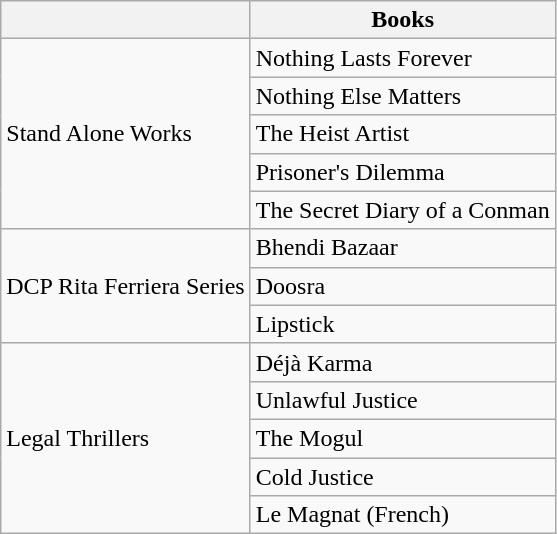<table class="wikitable">
<tr>
<th></th>
<th>Books</th>
</tr>
<tr>
<td rowspan="5">Stand Alone Works</td>
<td>Nothing Lasts Forever</td>
</tr>
<tr>
<td>Nothing Else Matters</td>
</tr>
<tr>
<td>The Heist Artist</td>
</tr>
<tr>
<td>Prisoner's Dilemma</td>
</tr>
<tr>
<td>The Secret Diary of a Conman</td>
</tr>
<tr>
<td rowspan="3">DCP Rita Ferriera Series</td>
<td>Bhendi Bazaar</td>
</tr>
<tr>
<td>Doosra</td>
</tr>
<tr>
<td>Lipstick</td>
</tr>
<tr>
<td rowspan="5">Legal Thrillers</td>
<td>Déjà Karma</td>
</tr>
<tr>
<td>Unlawful Justice</td>
</tr>
<tr>
<td>The Mogul</td>
</tr>
<tr>
<td>Cold Justice</td>
</tr>
<tr>
<td>Le Magnat (French)</td>
</tr>
</table>
